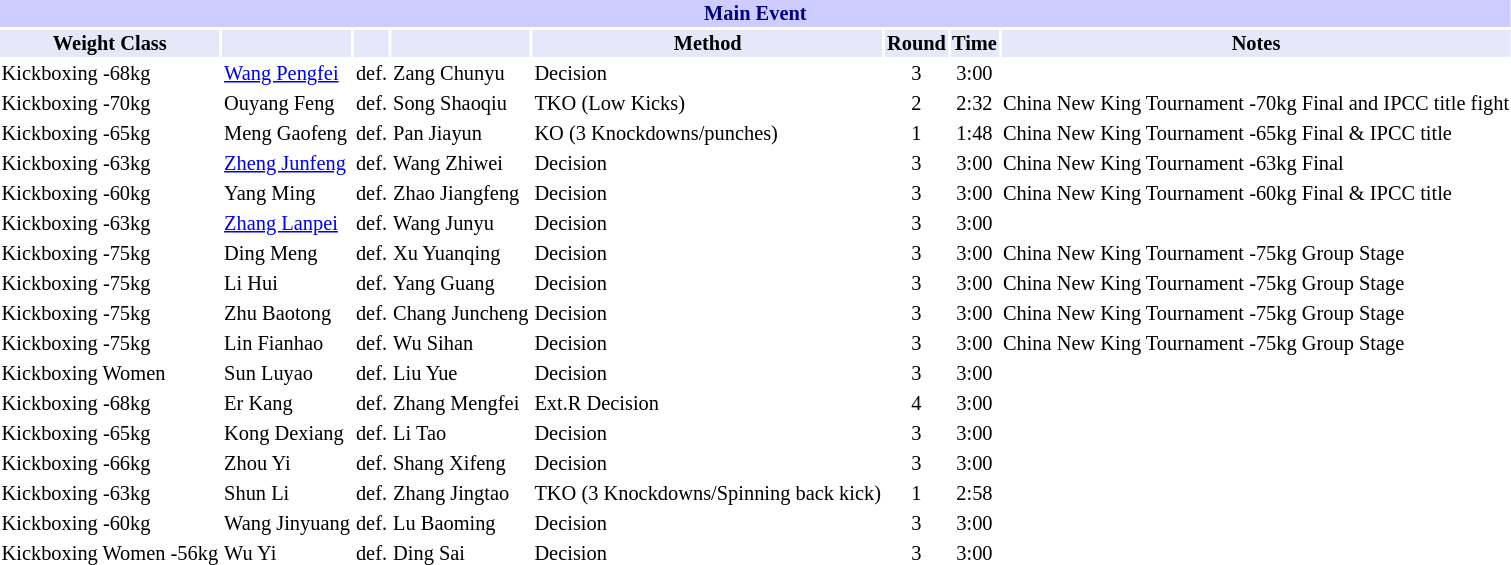<table class="toccolours" style="font-size: 85%;">
<tr>
<th colspan="8" style="background-color: #ccf; color: #000080; text-align: center;"><strong>Main Event</strong></th>
</tr>
<tr>
<th colspan="1" style="background-color: #E6E8FA; color: #000000; text-align: center;">Weight Class</th>
<th colspan="1" style="background-color: #E6E8FA; color: #000000; text-align: center;"></th>
<th colspan="1" style="background-color: #E6E8FA; color: #000000; text-align: center;"></th>
<th colspan="1" style="background-color: #E6E8FA; color: #000000; text-align: center;"></th>
<th colspan="1" style="background-color: #E6E8FA; color: #000000; text-align: center;">Method</th>
<th colspan="1" style="background-color: #E6E8FA; color: #000000; text-align: center;">Round</th>
<th colspan="1" style="background-color: #E6E8FA; color: #000000; text-align: center;">Time</th>
<th colspan="1" style="background-color: #E6E8FA; color: #000000; text-align: center;">Notes</th>
</tr>
<tr>
<td>Kickboxing -68kg</td>
<td> <a href='#'>Wang Pengfei</a></td>
<td align=center>def.</td>
<td> Zang Chunyu</td>
<td>Decision</td>
<td align=center>3</td>
<td align=center>3:00</td>
<td></td>
</tr>
<tr>
<td>Kickboxing -70kg</td>
<td> Ouyang Feng</td>
<td align=center>def.</td>
<td> Song Shaoqiu</td>
<td>TKO (Low Kicks)</td>
<td align=center>2</td>
<td align=center>2:32</td>
<td>China New King Tournament -70kg Final and IPCC title fight</td>
</tr>
<tr>
<td>Kickboxing -65kg</td>
<td> Meng Gaofeng</td>
<td align=center>def.</td>
<td> Pan Jiayun</td>
<td>KO (3 Knockdowns/punches)</td>
<td align=center>1</td>
<td align=center>1:48</td>
<td>China New King Tournament -65kg Final & IPCC title</td>
</tr>
<tr>
<td>Kickboxing -63kg</td>
<td> <a href='#'>Zheng Junfeng</a></td>
<td align=center>def.</td>
<td> Wang Zhiwei</td>
<td>Decision</td>
<td align=center>3</td>
<td align=center>3:00</td>
<td>China New King Tournament -63kg Final</td>
</tr>
<tr>
<td>Kickboxing -60kg</td>
<td> Yang Ming</td>
<td align=center>def.</td>
<td> Zhao Jiangfeng</td>
<td>Decision</td>
<td align=center>3</td>
<td align=center>3:00</td>
<td>China New King Tournament -60kg Final & IPCC title</td>
</tr>
<tr>
<td>Kickboxing -63kg</td>
<td> <a href='#'>Zhang Lanpei</a></td>
<td align=center>def.</td>
<td> Wang Junyu</td>
<td>Decision</td>
<td align=center>3</td>
<td align=center>3:00</td>
<td></td>
</tr>
<tr>
<td>Kickboxing -75kg</td>
<td> Ding Meng</td>
<td align=center>def.</td>
<td> Xu Yuanqing</td>
<td>Decision</td>
<td align=center>3</td>
<td align=center>3:00</td>
<td>China New King Tournament -75kg Group Stage</td>
</tr>
<tr>
<td>Kickboxing -75kg</td>
<td> Li Hui</td>
<td align=center>def.</td>
<td> Yang Guang</td>
<td>Decision</td>
<td align=center>3</td>
<td align=center>3:00</td>
<td>China New King Tournament -75kg Group Stage</td>
</tr>
<tr>
<td>Kickboxing -75kg</td>
<td> Zhu Baotong</td>
<td align=center>def.</td>
<td> Chang Juncheng</td>
<td>Decision</td>
<td align=center>3</td>
<td align=center>3:00</td>
<td>China New King Tournament -75kg Group Stage</td>
</tr>
<tr>
<td>Kickboxing -75kg</td>
<td> Lin Fianhao</td>
<td align=center>def.</td>
<td> Wu Sihan</td>
<td>Decision</td>
<td align=center>3</td>
<td align=center>3:00</td>
<td>China New King Tournament -75kg Group Stage</td>
</tr>
<tr>
<td>Kickboxing Women</td>
<td> Sun Luyao</td>
<td align=center>def.</td>
<td> Liu Yue</td>
<td>Decision</td>
<td align=center>3</td>
<td align=center>3:00</td>
</tr>
<tr>
<td>Kickboxing -68kg</td>
<td> Er Kang</td>
<td align=center>def.</td>
<td> Zhang Mengfei</td>
<td>Ext.R Decision</td>
<td align=center>4</td>
<td align=center>3:00</td>
<td></td>
</tr>
<tr>
<td>Kickboxing -65kg</td>
<td> Kong Dexiang</td>
<td align=center>def.</td>
<td> Li Tao</td>
<td>Decision</td>
<td align=center>3</td>
<td align=center>3:00</td>
<td></td>
</tr>
<tr>
<td>Kickboxing -66kg</td>
<td> Zhou Yi</td>
<td align=center>def.</td>
<td> Shang Xifeng</td>
<td>Decision</td>
<td align=center>3</td>
<td align=center>3:00</td>
<td></td>
</tr>
<tr>
<td>Kickboxing -63kg</td>
<td> Shun Li</td>
<td align=center>def.</td>
<td> Zhang Jingtao</td>
<td>TKO (3 Knockdowns/Spinning back kick)</td>
<td align=center>1</td>
<td align=center>2:58</td>
<td></td>
</tr>
<tr>
<td>Kickboxing -60kg</td>
<td> Wang Jinyuang</td>
<td align=center>def.</td>
<td> Lu Baoming</td>
<td>Decision</td>
<td align=center>3</td>
<td align=center>3:00</td>
</tr>
<tr>
<td>Kickboxing Women -56kg</td>
<td> Wu Yi</td>
<td align=center>def.</td>
<td> Ding Sai</td>
<td>Decision</td>
<td align=center>3</td>
<td align=center>3:00</td>
</tr>
</table>
